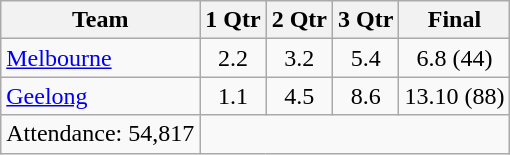<table class="wikitable">
<tr>
<th>Team</th>
<th>1 Qtr</th>
<th>2 Qtr</th>
<th>3 Qtr</th>
<th>Final</th>
</tr>
<tr>
<td><a href='#'>Melbourne</a></td>
<td align=center>2.2</td>
<td align=center>3.2</td>
<td align=center>5.4</td>
<td align=center>6.8 (44)</td>
</tr>
<tr>
<td><a href='#'>Geelong</a></td>
<td align=center>1.1</td>
<td align=center>4.5</td>
<td align=center>8.6</td>
<td align=center>13.10 (88)</td>
</tr>
<tr>
<td align=center>Attendance: 54,817</td>
</tr>
</table>
